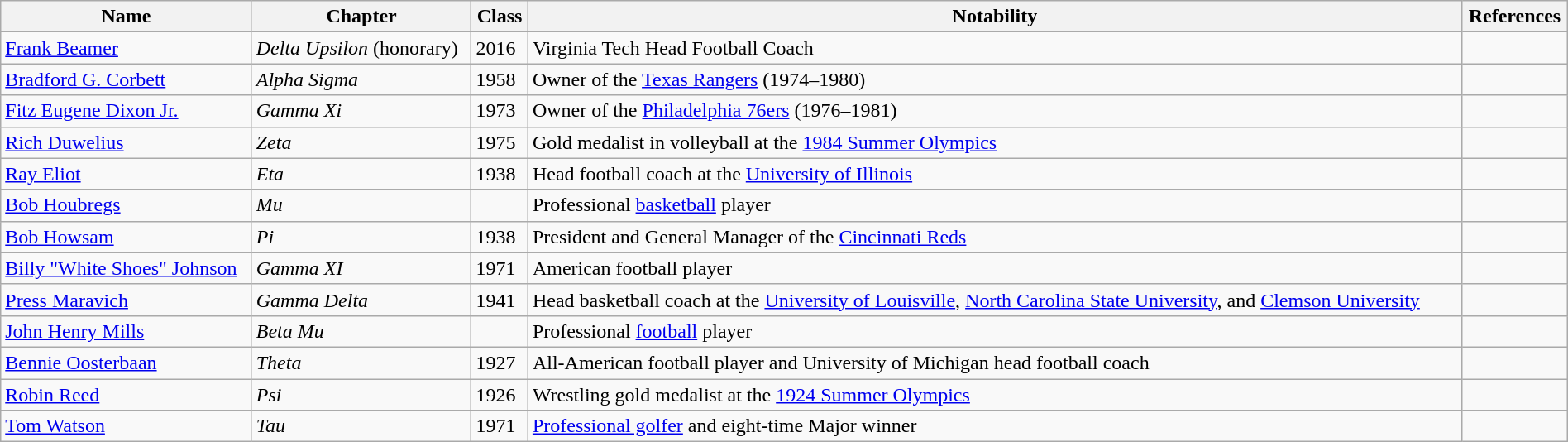<table class="wikitable sortable" style="width:100%;">
<tr>
<th>Name</th>
<th>Chapter</th>
<th>Class</th>
<th>Notability</th>
<th>References</th>
</tr>
<tr>
<td><a href='#'>Frank Beamer</a></td>
<td><em>Delta Upsilon</em> (honorary)</td>
<td>2016</td>
<td>Virginia Tech Head Football Coach</td>
<td></td>
</tr>
<tr>
<td><a href='#'>Bradford G. Corbett</a></td>
<td><em>Alpha Sigma</em></td>
<td>1958</td>
<td>Owner of the <a href='#'>Texas Rangers</a> (1974–1980)</td>
<td></td>
</tr>
<tr>
<td><a href='#'>Fitz Eugene Dixon Jr.</a></td>
<td><em>Gamma Xi</em></td>
<td>1973</td>
<td>Owner of the <a href='#'>Philadelphia 76ers</a> (1976–1981)</td>
<td></td>
</tr>
<tr>
<td><a href='#'>Rich Duwelius</a></td>
<td><em>Zeta</em></td>
<td>1975</td>
<td>Gold medalist in volleyball at the <a href='#'>1984 Summer Olympics</a></td>
<td></td>
</tr>
<tr>
<td><a href='#'>Ray Eliot</a></td>
<td><em>Eta</em></td>
<td>1938</td>
<td>Head football coach at the <a href='#'>University of Illinois</a></td>
<td></td>
</tr>
<tr>
<td><a href='#'>Bob Houbregs</a></td>
<td><em>Mu</em></td>
<td></td>
<td>Professional <a href='#'>basketball</a> player</td>
<td></td>
</tr>
<tr>
<td><a href='#'>Bob Howsam</a></td>
<td><em>Pi</em></td>
<td>1938</td>
<td>President and General Manager of the <a href='#'>Cincinnati Reds</a></td>
<td></td>
</tr>
<tr>
<td><a href='#'>Billy "White Shoes" Johnson</a></td>
<td><em>Gamma XI</em></td>
<td>1971</td>
<td>American football player</td>
<td></td>
</tr>
<tr>
<td><a href='#'>Press Maravich</a></td>
<td><em>Gamma Delta</em></td>
<td>1941</td>
<td>Head basketball coach at the <a href='#'>University of Louisville</a>, <a href='#'>North Carolina State University</a>, and <a href='#'>Clemson University</a></td>
<td></td>
</tr>
<tr>
<td><a href='#'>John Henry Mills</a></td>
<td><em>Beta Mu</em></td>
<td></td>
<td>Professional <a href='#'>football</a> player</td>
<td></td>
</tr>
<tr>
<td><a href='#'>Bennie Oosterbaan</a></td>
<td><em>Theta</em></td>
<td>1927</td>
<td>All-American football player and University of Michigan head football coach</td>
<td></td>
</tr>
<tr>
<td><a href='#'>Robin Reed</a></td>
<td><em>Psi</em></td>
<td>1926</td>
<td>Wrestling gold medalist at the <a href='#'>1924 Summer Olympics</a></td>
<td></td>
</tr>
<tr>
<td><a href='#'>Tom Watson</a></td>
<td><em>Tau</em></td>
<td>1971</td>
<td><a href='#'>Professional golfer</a> and eight-time Major winner</td>
<td></td>
</tr>
</table>
